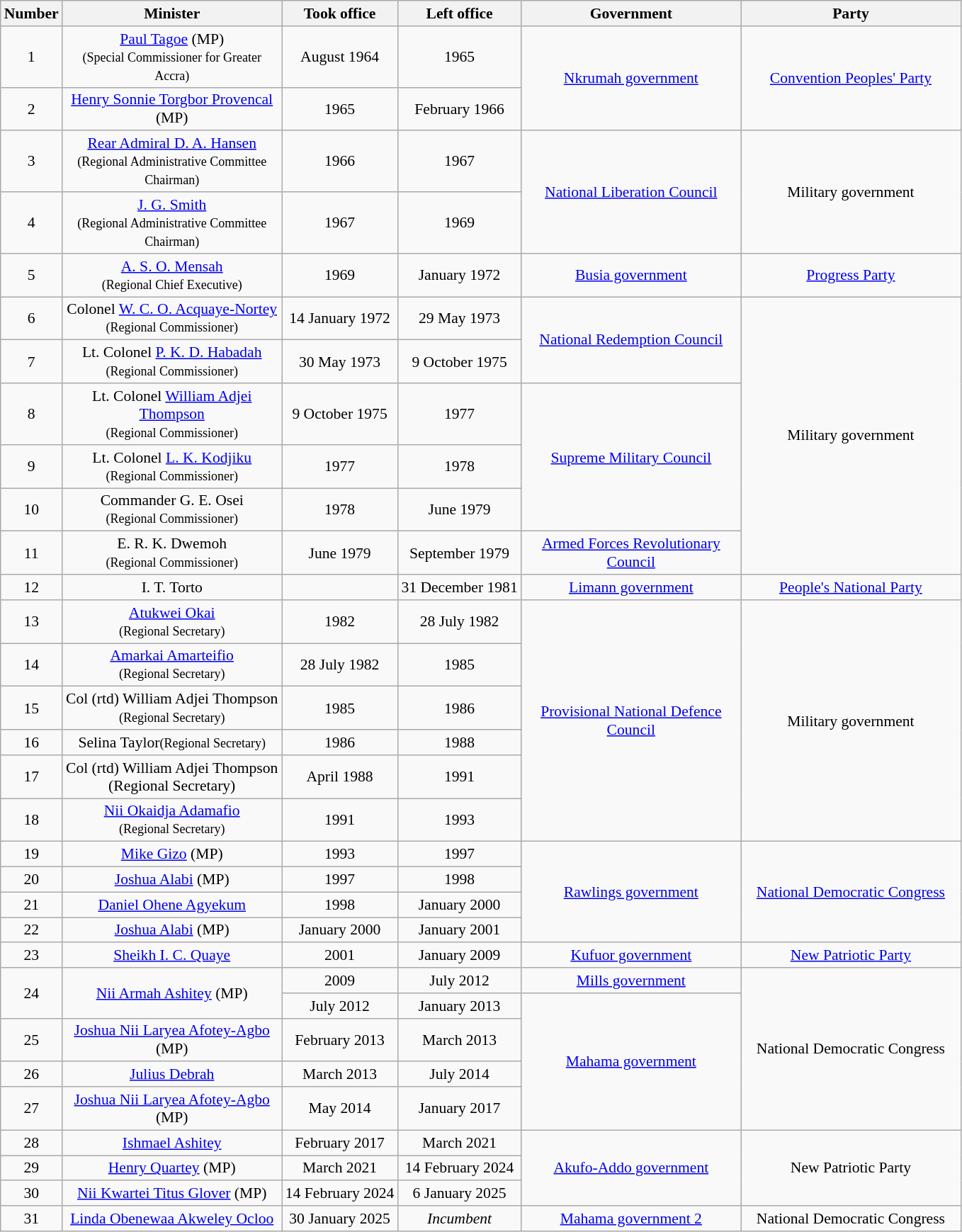<table class="wikitable" style="font-size:90%; text-align:center;">
<tr>
<th>Number</th>
<th width=200>Minister</th>
<th>Took office</th>
<th>Left office</th>
<th width=200>Government</th>
<th width=200>Party</th>
</tr>
<tr>
<td>1</td>
<td><a href='#'>Paul Tagoe</a> (MP)<br><small>(Special Commissioner for Greater Accra)</small></td>
<td>August 1964</td>
<td>1965</td>
<td rowspan=2><a href='#'>Nkrumah government</a></td>
<td rowspan=2><a href='#'>Convention Peoples' Party</a></td>
</tr>
<tr>
<td>2</td>
<td><a href='#'>Henry Sonnie Torgbor Provencal</a> (MP)</td>
<td>1965</td>
<td>February 1966</td>
</tr>
<tr>
<td>3</td>
<td><a href='#'>Rear Admiral D. A. Hansen</a><br><small>(Regional Administrative Committee Chairman)</small></td>
<td>1966</td>
<td>1967</td>
<td rowspan=2><a href='#'>National Liberation Council</a></td>
<td rowspan=2>Military government</td>
</tr>
<tr>
<td>4</td>
<td><a href='#'>J. G. Smith</a><br><small>(Regional Administrative Committee Chairman)</small></td>
<td>1967</td>
<td>1969</td>
</tr>
<tr>
<td>5</td>
<td><a href='#'>A. S. O. Mensah</a><br><small>(Regional Chief Executive)</small></td>
<td>1969</td>
<td>January 1972</td>
<td><a href='#'>Busia government</a></td>
<td><a href='#'>Progress Party</a></td>
</tr>
<tr>
<td>6</td>
<td>Colonel <a href='#'>W. C. O. Acquaye-Nortey</a><br><small>(Regional Commissioner)</small></td>
<td>14 January 1972</td>
<td>29 May 1973</td>
<td rowspan="2"><a href='#'>National Redemption Council</a></td>
<td rowspan=6>Military government</td>
</tr>
<tr>
<td>7</td>
<td>Lt. Colonel <a href='#'>P. K. D. Habadah</a><br><small>(Regional Commissioner)</small></td>
<td>30 May 1973</td>
<td>9 October 1975</td>
</tr>
<tr>
<td>8</td>
<td>Lt. Colonel <a href='#'>William Adjei Thompson</a><br><small>(Regional Commissioner)</small></td>
<td>9 October 1975</td>
<td>1977</td>
<td rowspan=3><a href='#'>Supreme Military Council</a></td>
</tr>
<tr>
<td>9</td>
<td>Lt. Colonel <a href='#'>L. K. Kodjiku</a><br><small>(Regional Commissioner)</small></td>
<td>1977</td>
<td>1978</td>
</tr>
<tr>
<td>10</td>
<td>Commander G. E. Osei<br><small>(Regional Commissioner)</small></td>
<td>1978</td>
<td>June 1979</td>
</tr>
<tr>
<td>11</td>
<td>E. R. K. Dwemoh<br><small>(Regional Commissioner)</small></td>
<td>June 1979</td>
<td>September 1979</td>
<td><a href='#'>Armed Forces Revolutionary Council</a></td>
</tr>
<tr>
<td>12</td>
<td>I. T. Torto</td>
<td></td>
<td>31 December 1981</td>
<td><a href='#'>Limann government</a></td>
<td><a href='#'>People's National Party</a></td>
</tr>
<tr>
<td>13</td>
<td><a href='#'>Atukwei Okai</a><br><small>(Regional Secretary)</small></td>
<td>1982</td>
<td>28 July 1982</td>
<td rowspan="6"><a href='#'>Provisional National Defence Council</a></td>
<td rowspan="6">Military government</td>
</tr>
<tr>
<td>14</td>
<td><a href='#'>Amarkai Amarteifio</a><br><small>(Regional Secretary)</small></td>
<td>28 July 1982</td>
<td>1985</td>
</tr>
<tr>
<td>15</td>
<td>Col (rtd) William Adjei Thompson<br><small>(Regional Secretary)</small></td>
<td>1985</td>
<td>1986</td>
</tr>
<tr>
<td>16</td>
<td>Selina Taylor<small>(Regional Secretary)</small></td>
<td>1986</td>
<td>1988</td>
</tr>
<tr>
<td>17</td>
<td>Col (rtd) William Adjei Thompson<br>(Regional Secretary)</td>
<td>April 1988</td>
<td>1991</td>
</tr>
<tr>
<td>18</td>
<td><a href='#'>Nii Okaidja Adamafio</a><br><small>(Regional Secretary)</small></td>
<td>1991</td>
<td>1993</td>
</tr>
<tr>
<td>19</td>
<td><a href='#'>Mike Gizo</a> (MP)</td>
<td>1993</td>
<td>1997</td>
<td rowspan="4"><a href='#'>Rawlings government</a></td>
<td rowspan="4"><a href='#'>National Democratic Congress</a></td>
</tr>
<tr>
<td>20</td>
<td><a href='#'>Joshua Alabi</a> (MP)</td>
<td>1997</td>
<td>1998</td>
</tr>
<tr>
<td>21</td>
<td><a href='#'>Daniel Ohene Agyekum</a></td>
<td>1998</td>
<td>January 2000</td>
</tr>
<tr>
<td>22</td>
<td><a href='#'>Joshua Alabi</a> (MP)</td>
<td>January 2000</td>
<td>January 2001</td>
</tr>
<tr>
<td>23</td>
<td><a href='#'>Sheikh I. C. Quaye</a></td>
<td>2001</td>
<td>January 2009</td>
<td><a href='#'>Kufuor government</a></td>
<td><a href='#'>New Patriotic Party</a></td>
</tr>
<tr>
<td rowspan="2">24</td>
<td rowspan="2"><a href='#'>Nii Armah Ashitey</a> (MP)</td>
<td>2009</td>
<td>July 2012</td>
<td><a href='#'>Mills government</a></td>
<td rowspan="5">National Democratic Congress</td>
</tr>
<tr>
<td>July 2012</td>
<td>January 2013</td>
<td rowspan=4><a href='#'>Mahama government</a></td>
</tr>
<tr>
<td>25</td>
<td><a href='#'>Joshua Nii Laryea Afotey-Agbo</a> (MP)</td>
<td>February 2013</td>
<td>March 2013</td>
</tr>
<tr>
<td>26</td>
<td><a href='#'>Julius Debrah</a></td>
<td>March 2013</td>
<td>July 2014</td>
</tr>
<tr>
<td>27</td>
<td><a href='#'>Joshua Nii Laryea Afotey-Agbo</a> (MP)</td>
<td>May 2014</td>
<td>January 2017</td>
</tr>
<tr>
<td>28</td>
<td><a href='#'>Ishmael Ashitey</a></td>
<td>February 2017</td>
<td>March 2021</td>
<td rowspan="3"><a href='#'>Akufo-Addo government</a></td>
<td rowspan=3>New Patriotic Party</td>
</tr>
<tr>
<td>29</td>
<td><a href='#'>Henry Quartey</a> (MP)</td>
<td>March 2021</td>
<td>14 February 2024</td>
</tr>
<tr>
<td>30</td>
<td><a href='#'>Nii Kwartei Titus Glover</a> (MP)</td>
<td>14 February 2024</td>
<td>6 January 2025</td>
</tr>
<tr>
<td>31</td>
<td><a href='#'>Linda Obenewaa Akweley Ocloo</a></td>
<td>30 January 2025</td>
<td><em>Incumbent</em></td>
<td><a href='#'>Mahama government 2</a></td>
<td>National Democratic Congress</td>
</tr>
</table>
